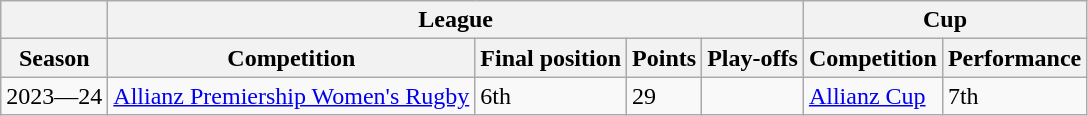<table class="wikitable">
<tr>
<th></th>
<th colspan="4">League</th>
<th colspan="2">Cup</th>
</tr>
<tr>
<th>Season</th>
<th>Competition</th>
<th>Final position</th>
<th>Points</th>
<th>Play-offs</th>
<th><strong>Competition</strong></th>
<th>Performance</th>
</tr>
<tr>
<td>2023—24</td>
<td><a href='#'>Allianz Premiership Women's Rugby</a></td>
<td>6th</td>
<td>29</td>
<td></td>
<td><a href='#'>Allianz Cup</a></td>
<td>7th</td>
</tr>
</table>
